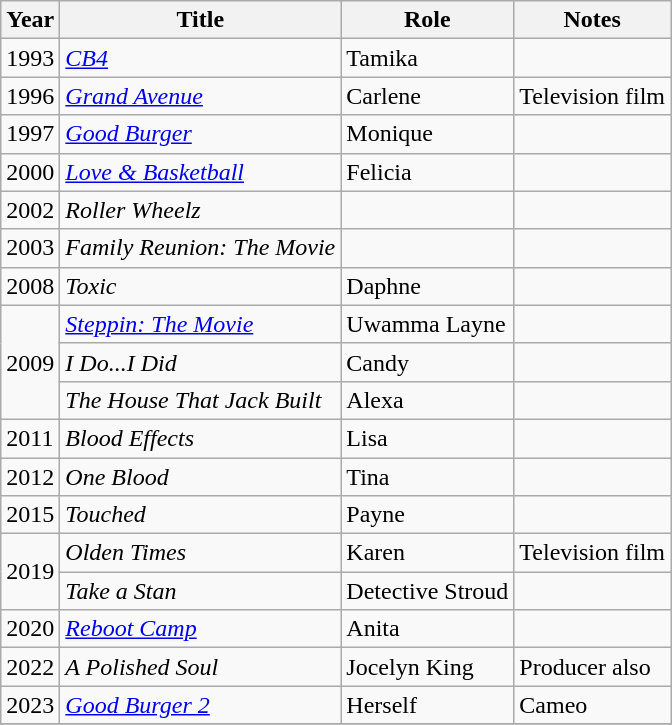<table class="wikitable sortable">
<tr>
<th>Year</th>
<th>Title</th>
<th>Role</th>
<th class="unsortable">Notes</th>
</tr>
<tr>
<td>1993</td>
<td><em><a href='#'>CB4</a></em></td>
<td>Tamika</td>
<td></td>
</tr>
<tr>
<td>1996</td>
<td><em><a href='#'>Grand Avenue</a></em></td>
<td>Carlene</td>
<td>Television film</td>
</tr>
<tr>
<td>1997</td>
<td><em><a href='#'>Good Burger</a></em></td>
<td>Monique</td>
<td></td>
</tr>
<tr>
<td>2000</td>
<td><em><a href='#'>Love & Basketball</a></em></td>
<td>Felicia</td>
<td></td>
</tr>
<tr>
<td>2002</td>
<td><em>Roller Wheelz</em></td>
<td></td>
<td></td>
</tr>
<tr>
<td>2003</td>
<td><em>Family Reunion: The Movie</em></td>
<td></td>
<td></td>
</tr>
<tr>
<td>2008</td>
<td><em>Toxic</em></td>
<td>Daphne</td>
<td></td>
</tr>
<tr>
<td rowspan="3">2009</td>
<td><em><a href='#'>Steppin: The Movie</a></em></td>
<td>Uwamma Layne</td>
<td></td>
</tr>
<tr>
<td><em>I Do...I Did</em></td>
<td>Candy</td>
<td></td>
</tr>
<tr>
<td><em>The House That Jack Built</em></td>
<td>Alexa</td>
<td></td>
</tr>
<tr>
<td>2011</td>
<td><em>Blood Effects</em></td>
<td>Lisa</td>
<td></td>
</tr>
<tr>
<td>2012</td>
<td><em>One Blood</em></td>
<td>Tina</td>
<td></td>
</tr>
<tr>
<td>2015</td>
<td><em>Touched</em></td>
<td>Payne</td>
<td></td>
</tr>
<tr>
<td rowspan="2">2019</td>
<td><em>Olden Times</em></td>
<td>Karen</td>
<td>Television film</td>
</tr>
<tr>
<td><em>Take a Stan</em></td>
<td>Detective Stroud</td>
<td></td>
</tr>
<tr>
<td>2020</td>
<td><em><a href='#'>Reboot Camp</a></em></td>
<td>Anita</td>
<td></td>
</tr>
<tr>
<td>2022</td>
<td><em>A Polished Soul</em></td>
<td>Jocelyn King</td>
<td>Producer also</td>
</tr>
<tr>
<td>2023</td>
<td><em><a href='#'>Good Burger 2</a></em></td>
<td>Herself</td>
<td>Cameo</td>
</tr>
<tr>
</tr>
<tr>
</tr>
</table>
